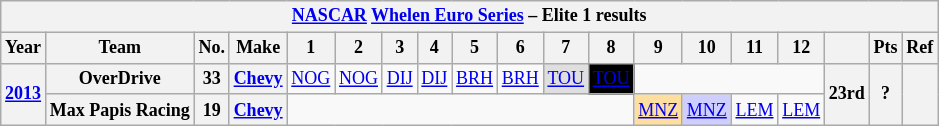<table class="wikitable" style="text-align:center; font-size:75%">
<tr>
<th colspan=21><a href='#'>NASCAR</a> <a href='#'>Whelen Euro Series</a> – Elite 1 results</th>
</tr>
<tr>
<th>Year</th>
<th>Team</th>
<th>No.</th>
<th>Make</th>
<th>1</th>
<th>2</th>
<th>3</th>
<th>4</th>
<th>5</th>
<th>6</th>
<th>7</th>
<th>8</th>
<th>9</th>
<th>10</th>
<th>11</th>
<th>12</th>
<th></th>
<th>Pts</th>
<th>Ref</th>
</tr>
<tr>
<th rowspan=2><a href='#'>2013</a></th>
<th>OverDrive</th>
<th>33</th>
<th><a href='#'>Chevy</a></th>
<td><a href='#'>NOG</a></td>
<td><a href='#'>NOG</a></td>
<td><a href='#'>DIJ</a></td>
<td><a href='#'>DIJ</a></td>
<td><a href='#'>BRH</a></td>
<td><a href='#'>BRH</a></td>
<td style="background:#DFDFDF;"><a href='#'>TOU</a><br></td>
<td style="background-color:black; color:white;"><a href='#'><span>TOU</span></a><br></td>
<td colspan=4></td>
<th rowspan=2>23rd</th>
<th rowspan=2>?</th>
<th rowspan=2></th>
</tr>
<tr>
<th nowrap>Max Papis Racing</th>
<th>19</th>
<th><a href='#'>Chevy</a></th>
<td colspan=8></td>
<td style="background:#FFDF9F;"><a href='#'>MNZ</a><br></td>
<td style="background:#CFCFFF;"><a href='#'>MNZ</a><br></td>
<td><a href='#'>LEM</a></td>
<td><a href='#'>LEM</a></td>
</tr>
</table>
